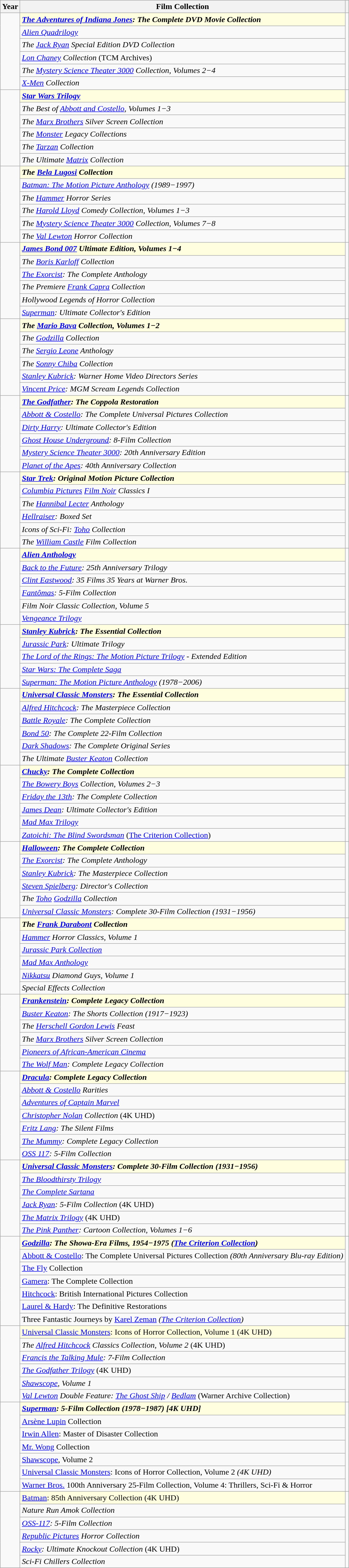<table class="wikitable">
<tr>
<th>Year</th>
<th>Film Collection</th>
<th></th>
</tr>
<tr>
<td rowspan="6"></td>
<td style="background:lightyellow"><strong><em><a href='#'>The Adventures of Indiana Jones</a>: The Complete DVD Movie Collection</em></strong></td>
<td rowspan="6"></td>
</tr>
<tr>
<td><em><a href='#'>Alien Quadrilogy</a></em></td>
</tr>
<tr>
<td><em>The <a href='#'>Jack Ryan</a> Special Edition DVD Collection</em></td>
</tr>
<tr>
<td><em><a href='#'>Lon Chaney</a> Collection</em> (TCM Archives)</td>
</tr>
<tr>
<td><em>The <a href='#'>Mystery Science Theater 3000</a> Collection, Volumes 2−4</em></td>
</tr>
<tr>
<td><em><a href='#'>X-Men</a> Collection</em></td>
</tr>
<tr>
<td rowspan="6"></td>
<td style="background:lightyellow"><em><a href='#'><strong>Star Wars Trilogy</strong></a></em></td>
<td rowspan="6"></td>
</tr>
<tr>
<td><em>The Best of <a href='#'>Abbott and Costello</a>, Volumes 1−3</em></td>
</tr>
<tr>
<td><em>The <a href='#'>Marx Brothers</a> Silver Screen Collection</em></td>
</tr>
<tr>
<td><em>The <a href='#'>Monster</a> Legacy Collections</em></td>
</tr>
<tr>
<td><em>The <a href='#'>Tarzan</a> Collection</em></td>
</tr>
<tr>
<td><em>The Ultimate <a href='#'>Matrix</a> Collection</em></td>
</tr>
<tr>
<td rowspan="6"></td>
<td style="background:lightyellow"><strong><em>The <a href='#'>Bela Lugosi</a> Collection</em></strong></td>
<td rowspan="6"></td>
</tr>
<tr>
<td><em><a href='#'>Batman: The Motion Picture Anthology</a></em> <em>(1989−1997)</em></td>
</tr>
<tr>
<td><em>The <a href='#'>Hammer</a> Horror Series</em></td>
</tr>
<tr>
<td><em>The <a href='#'>Harold Lloyd</a> Comedy Collection, Volumes 1−3</em></td>
</tr>
<tr>
<td><em>The <a href='#'>Mystery Science Theater 3000</a> Collection, Volumes 7−8</em></td>
</tr>
<tr>
<td><em>The <a href='#'>Val Lewton</a> Horror Collection</em></td>
</tr>
<tr>
<td rowspan="6"></td>
<td style="background:lightyellow"><strong><em><a href='#'>James Bond 007</a> Ultimate Edition, Volumes 1−4</em></strong></td>
<td rowspan="6"></td>
</tr>
<tr>
<td><em>The <a href='#'>Boris Karloff</a> Collection</em></td>
</tr>
<tr>
<td><em><a href='#'>The Exorcist</a>: The Complete Anthology</em></td>
</tr>
<tr>
<td><em>The Premiere <a href='#'>Frank Capra</a> Collection</em></td>
</tr>
<tr>
<td><em>Hollywood Legends of Horror Collection</em></td>
</tr>
<tr>
<td><em><a href='#'>Superman</a>: Ultimate Collector's Edition</em></td>
</tr>
<tr>
<td rowspan="6"></td>
<td style="background:lightyellow"><strong><em>The <a href='#'>Mario Bava</a> Collection,</em></strong> <strong><em>Volumes<strong> </strong>1−2</em></strong></td>
<td rowspan="6"></td>
</tr>
<tr>
<td><em>The <a href='#'>Godzilla</a> Collection</em></td>
</tr>
<tr>
<td><em>The <a href='#'>Sergio Leone</a> Anthology</em></td>
</tr>
<tr>
<td><em>The <a href='#'>Sonny Chiba</a> Collection</em></td>
</tr>
<tr>
<td><em><a href='#'>Stanley Kubrick</a>: Warner Home Video Directors Series</em></td>
</tr>
<tr>
<td><em><a href='#'>Vincent Price</a>: MGM Scream Legends Collection</em></td>
</tr>
<tr>
<td rowspan="6"></td>
<td style="background:lightyellow"><strong><em><a href='#'>The Godfather</a>: The Coppola Restoration</em></strong></td>
<td rowspan="6"></td>
</tr>
<tr>
<td><em><a href='#'>Abbott & Costello</a>: The Complete Universal Pictures Collection</em></td>
</tr>
<tr>
<td><em><a href='#'>Dirty Harry</a>: Ultimate Collector's Edition</em></td>
</tr>
<tr>
<td><em><a href='#'>Ghost House Underground</a>: 8-Film Collection</em></td>
</tr>
<tr>
<td><em><a href='#'>Mystery Science Theater 3000</a>: 20th Anniversary Edition</em></td>
</tr>
<tr>
<td><em><a href='#'>Planet of the Apes</a>: 40th Anniversary Collection</em></td>
</tr>
<tr>
<td rowspan="6"></td>
<td style="background:lightyellow"><strong><em><a href='#'>Star Trek</a>: Original Motion Picture Collection</em></strong></td>
<td rowspan="6"></td>
</tr>
<tr>
<td><em><a href='#'>Columbia Pictures</a> <a href='#'>Film Noir</a> Classics</em> <em>I</em></td>
</tr>
<tr>
<td><em>The <a href='#'>Hannibal Lecter</a> Anthology</em></td>
</tr>
<tr>
<td><em><a href='#'>Hellraiser</a>: Boxed Set</em></td>
</tr>
<tr>
<td><em>Icons of Sci-Fi: <a href='#'>Toho</a> Collection</em></td>
</tr>
<tr>
<td><em>The <a href='#'>William Castle</a> Film Collection</em></td>
</tr>
<tr>
<td rowspan="6"></td>
<td style="background:lightyellow"><em><a href='#'><strong>Alien Anthology</strong></a></em></td>
<td rowspan="6"></td>
</tr>
<tr>
<td><em><a href='#'>Back to the Future</a>: 25th Anniversary Trilogy</em></td>
</tr>
<tr>
<td><em><a href='#'>Clint Eastwood</a>: 35 Films 35 Years at Warner Bros.</em></td>
</tr>
<tr>
<td><em><a href='#'>Fantômas</a>: 5-Film Collection</em></td>
</tr>
<tr>
<td><em>Film Noir Classic Collection, Volume 5</em></td>
</tr>
<tr>
<td><em><a href='#'>Vengeance Trilogy</a></em></td>
</tr>
<tr>
<td rowspan="5"></td>
<td style="background:lightyellow"><strong><em><a href='#'>Stanley Kubrick</a>: The Essential Collection</em></strong></td>
<td rowspan="5"></td>
</tr>
<tr>
<td><em><a href='#'>Jurassic Park</a>: Ultimate Trilogy</em></td>
</tr>
<tr>
<td><em><a href='#'>The Lord of the Rings: The Motion Picture Trilogy</a></em> <em>- Extended Edition</em></td>
</tr>
<tr>
<td><em><a href='#'>Star Wars: The Complete Saga</a></em></td>
</tr>
<tr>
<td><em><a href='#'>Superman: The Motion Picture Anthology</a></em> <em>(1978−2006)</em></td>
</tr>
<tr>
<td rowspan="6"></td>
<td style="background:lightyellow"><strong><em><a href='#'>Universal Classic Monsters</a>: The Essential Collection</em></strong></td>
<td rowspan="6"></td>
</tr>
<tr>
<td><em><a href='#'>Alfred Hitchcock</a>: The Masterpiece Collection</em></td>
</tr>
<tr>
<td><em><a href='#'>Battle Royale</a>: The Complete Collection</em></td>
</tr>
<tr>
<td><em><a href='#'>Bond 50</a>: The Complete 22-Film Collection</em></td>
</tr>
<tr>
<td><em><a href='#'>Dark Shadows</a>: The Complete Original Series</em></td>
</tr>
<tr>
<td><em>The Ultimate <a href='#'>Buster Keaton</a> Collection</em></td>
</tr>
<tr>
<td rowspan="6"></td>
<td style="background:lightyellow"><strong><em><a href='#'>Chucky</a>: The Complete Collection</em></strong></td>
<td rowspan="6"></td>
</tr>
<tr>
<td><em><a href='#'>The Bowery Boys</a> Collection, Volumes 2−3</em></td>
</tr>
<tr>
<td><em><a href='#'>Friday the 13th</a>: The Complete Collection</em></td>
</tr>
<tr>
<td><em><a href='#'>James Dean</a>: Ultimate Collector's Edition</em></td>
</tr>
<tr>
<td><em><a href='#'>Mad Max Trilogy</a></em></td>
</tr>
<tr>
<td><em><a href='#'>Zatoichi: The Blind Swordsman</a></em> (<a href='#'>The Criterion Collection</a>)</td>
</tr>
<tr>
<td rowspan="6"></td>
<td style="background:lightyellow"><strong><em><a href='#'>Halloween</a>: The Complete Collection</em></strong></td>
<td rowspan="6"></td>
</tr>
<tr>
<td><em><a href='#'>The Exorcist</a>: The Complete Anthology</em></td>
</tr>
<tr>
<td><em><a href='#'>Stanley Kubrick</a>: The Masterpiece Collection</em></td>
</tr>
<tr>
<td><em><a href='#'>Steven Spielberg</a>: Director's Collection</em></td>
</tr>
<tr>
<td><em>The <a href='#'>Toho</a> <a href='#'>Godzilla</a> Collection</em></td>
</tr>
<tr>
<td><em><a href='#'>Universal Classic Monsters</a>: Complete 30-Film Collection</em> <em>(1931−1956)</em></td>
</tr>
<tr>
<td rowspan="6"></td>
<td style="background:lightyellow"><strong><em>The <a href='#'>Frank Darabont</a> Collection</em></strong></td>
<td rowspan="6"></td>
</tr>
<tr>
<td><em><a href='#'>Hammer</a> Horror Classics,</em> <em>Volume 1</em></td>
</tr>
<tr>
<td><em><a href='#'>Jurassic Park Collection</a></em></td>
</tr>
<tr>
<td><em><a href='#'>Mad Max Anthology</a></em></td>
</tr>
<tr>
<td><em><a href='#'>Nikkatsu</a> Diamond Guys, Volume 1</em></td>
</tr>
<tr>
<td><em>Special Effects Collection</em></td>
</tr>
<tr>
<td rowspan="6"></td>
<td style="background:lightyellow"><strong><em><a href='#'>Frankenstein</a>: Complete Legacy Collection</em></strong></td>
<td rowspan="6"></td>
</tr>
<tr>
<td><em><a href='#'>Buster Keaton</a>: The Shorts Collection</em> <em>(1917−1923)</em></td>
</tr>
<tr>
<td><em>The <a href='#'>Herschell Gordon Lewis</a> Feast</em></td>
</tr>
<tr>
<td><em>The <a href='#'>Marx Brothers</a> Silver Screen Collection</em></td>
</tr>
<tr>
<td><em><a href='#'>Pioneers of African-American Cinema</a></em></td>
</tr>
<tr>
<td><em><a href='#'>The Wolf Man</a>: Complete Legacy Collection</em></td>
</tr>
<tr>
<td rowspan="7"></td>
<td style="background:lightyellow"><strong><em><a href='#'>Dracula</a>: Complete Legacy Collection</em></strong></td>
<td rowspan="7"></td>
</tr>
<tr>
<td><em><a href='#'>Abbott & Costello</a> Rarities</em></td>
</tr>
<tr>
<td><em><a href='#'>Adventures of Captain Marvel</a></em></td>
</tr>
<tr>
<td><em><a href='#'>Christopher Nolan</a> Collection</em> (4K UHD)</td>
</tr>
<tr>
<td><em><a href='#'>Fritz Lang</a>: The Silent Films</em></td>
</tr>
<tr>
<td><em><a href='#'>The Mummy</a>: Complete Legacy Collection</em></td>
</tr>
<tr>
<td><em><a href='#'>OSS 117</a>: 5-Film Collection</em></td>
</tr>
<tr>
<td rowspan="6"></td>
<td style="background:lightyellow"><strong><em><a href='#'>Universal Classic Monsters</a>: Complete 30-Film Collection<em> </em>(1931−1956)</em></strong></td>
<td rowspan="6"></td>
</tr>
<tr>
<td><em><a href='#'>The Bloodthirsty Trilogy</a></em></td>
</tr>
<tr>
<td><em><a href='#'>The Complete Sartana</a></em></td>
</tr>
<tr>
<td><em><a href='#'>Jack Ryan</a>: 5-Film Collection</em> (4K UHD)</td>
</tr>
<tr>
<td><em><a href='#'>The Matrix Trilogy</a></em> (4K UHD)</td>
</tr>
<tr>
<td><em><a href='#'>The Pink Panther</a>: Cartoon Collection, Volumes 1−6</em></td>
</tr>
<tr>
<td rowspan="7"></td>
<td style="background:lightyellow"><strong><em><a href='#'>Godzilla</a>: The Showa-Era Films, 1954−1975<em> (<a href='#'>The Criterion Collection</a>)<strong></td>
<td rowspan="7"></td>
</tr>
<tr>
<td></em><a href='#'>Abbott & Costello</a>: The Complete Universal Pictures Collection<em> (80th Anniversary Blu-ray Edition)</td>
</tr>
<tr>
<td></em><a href='#'>The Fly</a> Collection<em></td>
</tr>
<tr>
<td></em><a href='#'>Gamera</a>: The Complete Collection<em></td>
</tr>
<tr>
<td></em><a href='#'>Hitchcock</a>: British International Pictures Collection<em></td>
</tr>
<tr>
<td></em><a href='#'>Laurel & Hardy</a>: The Definitive Restorations<em></td>
</tr>
<tr>
<td></em>Three Fantastic Journeys by <a href='#'>Karel Zeman</a><em> (<a href='#'>The Criterion Collection</a>)</td>
</tr>
<tr>
<td rowspan="6"></td>
<td style="background:lightyellow"></em></strong><a href='#'>Universal Classic Monsters</a>: Icons of Horror Collection, Volume 1</em> (4K UHD)</strong></td>
<td rowspan="6"></td>
</tr>
<tr>
<td><em>The <a href='#'>Alfred Hitchcock</a> Classics Collection, Volume 2</em> (4K UHD)</td>
</tr>
<tr>
<td><em><a href='#'>Francis the Talking Mule</a>: 7-Film Collection</em></td>
</tr>
<tr>
<td><em><a href='#'>The Godfather Trilogy</a></em> (4K UHD)</td>
</tr>
<tr>
<td><em><a href='#'>Shawscope</a>, Volume 1</em></td>
</tr>
<tr>
<td><em><a href='#'>Val Lewton</a> Double Feature: <a href='#'>The Ghost Ship</a> / <a href='#'>Bedlam</a></em> (Warner Archive Collection)</td>
</tr>
<tr>
<td rowspan="7"></td>
<td style="background:lightyellow"><strong><em><a href='#'>Superman</a>: 5-Film Collection<em> </em>(1978−1987)<em> [4K UHD]<strong></td>
<td rowspan="7"></td>
</tr>
<tr>
<td></em><a href='#'>Arsène Lupin</a> Collection<em></td>
</tr>
<tr>
<td></em><a href='#'>Irwin Allen</a>: Master of Disaster Collection<em></td>
</tr>
<tr>
<td></em><a href='#'>Mr. Wong</a> Collection<em></td>
</tr>
<tr>
<td></em><a href='#'>Shawscope</a>, Volume 2<em></td>
</tr>
<tr>
<td></em><a href='#'>Universal Classic Monsters</a>: Icons of Horror Collection, Volume 2<em> (4K UHD)</td>
</tr>
<tr>
<td></em><a href='#'>Warner Bros.</a> 100th Anniversary 25-Film Collection, Volume 4: Thrillers, Sci-Fi & Horror<em></td>
</tr>
<tr>
<td rowspan="6"></td>
<td style="background:lightyellow"></em></strong><a href='#'>Batman</a>: 85th Anniversary Collection</em> (4K UHD)</strong></td>
<td rowspan="6"></td>
</tr>
<tr>
<td><em>Nature Run Amok Collection</em></td>
</tr>
<tr>
<td><em><a href='#'>OSS-117</a>: 5-Film Collection</em></td>
</tr>
<tr>
<td><em><a href='#'>Republic Pictures</a> Horror Collection</em></td>
</tr>
<tr>
<td><em><a href='#'>Rocky</a>: Ultimate Knockout Collection</em> (4K UHD)</td>
</tr>
<tr>
<td><em>Sci-Fi Chillers Collection</em></td>
</tr>
</table>
